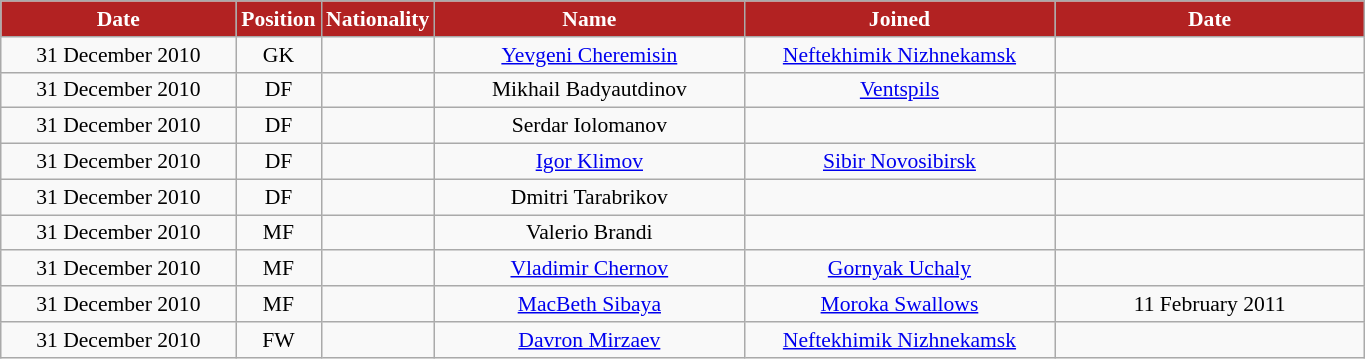<table class="wikitable"  style="text-align:center; font-size:90%; ">
<tr>
<th style="background:#B22222; color:white; width:150px;">Date</th>
<th style="background:#B22222; color:white; width:50px;">Position</th>
<th style="background:#B22222; color:white; width:50px;">Nationality</th>
<th style="background:#B22222; color:white; width:200px;">Name</th>
<th style="background:#B22222; color:white; width:200px;">Joined</th>
<th style="background:#B22222; color:white; width:200px;">Date</th>
</tr>
<tr>
<td>31 December 2010</td>
<td>GK</td>
<td></td>
<td><a href='#'>Yevgeni Cheremisin</a></td>
<td><a href='#'>Neftekhimik Nizhnekamsk</a></td>
<td></td>
</tr>
<tr>
<td>31 December 2010</td>
<td>DF</td>
<td></td>
<td>Mikhail Badyautdinov</td>
<td><a href='#'>Ventspils</a></td>
<td></td>
</tr>
<tr>
<td>31 December 2010</td>
<td>DF</td>
<td></td>
<td>Serdar Iolomanov</td>
<td></td>
<td></td>
</tr>
<tr>
<td>31 December 2010</td>
<td>DF</td>
<td></td>
<td><a href='#'>Igor Klimov</a></td>
<td><a href='#'>Sibir Novosibirsk</a></td>
<td></td>
</tr>
<tr>
<td>31 December 2010</td>
<td>DF</td>
<td></td>
<td>Dmitri Tarabrikov</td>
<td></td>
<td></td>
</tr>
<tr>
<td>31 December 2010</td>
<td>MF</td>
<td></td>
<td>Valerio Brandi</td>
<td></td>
<td></td>
</tr>
<tr>
<td>31 December 2010</td>
<td>MF</td>
<td></td>
<td><a href='#'>Vladimir Chernov</a></td>
<td><a href='#'>Gornyak Uchaly</a></td>
<td></td>
</tr>
<tr>
<td>31 December 2010</td>
<td>MF</td>
<td></td>
<td><a href='#'>MacBeth Sibaya</a></td>
<td><a href='#'>Moroka Swallows</a></td>
<td>11 February 2011</td>
</tr>
<tr>
<td>31 December 2010</td>
<td>FW</td>
<td></td>
<td><a href='#'>Davron Mirzaev</a></td>
<td><a href='#'>Neftekhimik Nizhnekamsk</a></td>
<td></td>
</tr>
</table>
